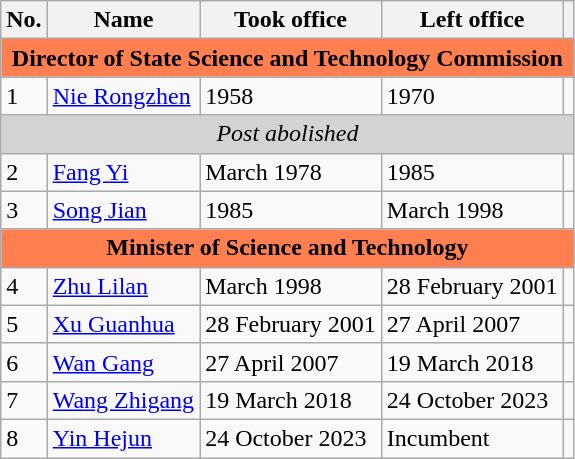<table class="wikitable">
<tr>
<th>No.</th>
<th>Name</th>
<th>Took office</th>
<th>Left office</th>
<th></th>
</tr>
<tr>
<td colspan="5" bgcolor="coral" align="center"><strong>Director of State Science and Technology Commission</strong></td>
</tr>
<tr>
<td>1</td>
<td><a href='#'>Nie Rongzhen</a></td>
<td>1958</td>
<td>1970</td>
<td></td>
</tr>
<tr>
<td colspan="5" bgcolor="lightgrey" align="center"><em>Post abolished</em></td>
</tr>
<tr>
<td>2</td>
<td><a href='#'>Fang Yi</a></td>
<td>March 1978</td>
<td>1985</td>
<td></td>
</tr>
<tr>
<td>3</td>
<td><a href='#'>Song Jian</a></td>
<td>1985</td>
<td>March 1998</td>
<td></td>
</tr>
<tr>
<td colspan="5" bgcolor="coral" align="center"><strong>Minister of Science and Technology</strong></td>
</tr>
<tr>
<td>4</td>
<td><a href='#'>Zhu Lilan</a></td>
<td>March 1998</td>
<td>28 February 2001</td>
<td></td>
</tr>
<tr>
<td>5</td>
<td><a href='#'>Xu Guanhua</a></td>
<td>28 February 2001</td>
<td>27 April 2007</td>
<td></td>
</tr>
<tr>
<td>6</td>
<td><a href='#'>Wan Gang</a></td>
<td>27 April 2007</td>
<td>19 March 2018</td>
<td></td>
</tr>
<tr>
<td>7</td>
<td><a href='#'>Wang Zhigang</a></td>
<td>19 March 2018</td>
<td>24 October 2023</td>
<td></td>
</tr>
<tr>
<td>8</td>
<td><a href='#'>Yin Hejun</a></td>
<td>24 October 2023</td>
<td>Incumbent</td>
<td></td>
</tr>
</table>
